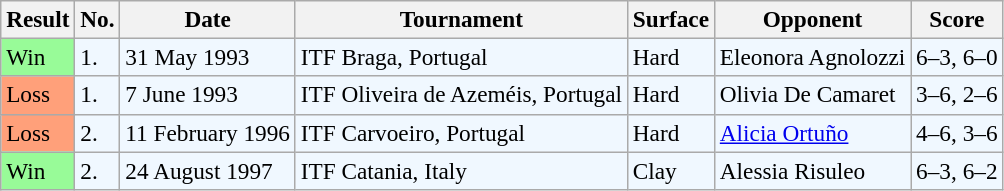<table class="sortable wikitable" style=font-size:97%>
<tr>
<th>Result</th>
<th>No.</th>
<th>Date</th>
<th>Tournament</th>
<th>Surface</th>
<th>Opponent</th>
<th>Score</th>
</tr>
<tr bgcolor="#f0f8ff">
<td style="background:#98fb98;">Win</td>
<td>1.</td>
<td>31 May 1993</td>
<td>ITF Braga, Portugal</td>
<td>Hard</td>
<td> Eleonora Agnolozzi</td>
<td>6–3, 6–0</td>
</tr>
<tr bgcolor="#f0f8ff">
<td style="background:#ffa07a;">Loss</td>
<td>1.</td>
<td>7 June 1993</td>
<td>ITF Oliveira de Azeméis, Portugal</td>
<td>Hard</td>
<td> Olivia De Camaret</td>
<td>3–6, 2–6</td>
</tr>
<tr bgcolor="#f0f8ff">
<td style="background:#ffa07a;">Loss</td>
<td>2.</td>
<td>11 February 1996</td>
<td>ITF Carvoeiro, Portugal</td>
<td>Hard</td>
<td> <a href='#'>Alicia Ortuño</a></td>
<td>4–6, 3–6</td>
</tr>
<tr bgcolor="#f0f8ff">
<td style="background:#98fb98;">Win</td>
<td>2.</td>
<td>24 August 1997</td>
<td>ITF Catania, Italy</td>
<td>Clay</td>
<td> Alessia Risuleo</td>
<td>6–3, 6–2</td>
</tr>
</table>
